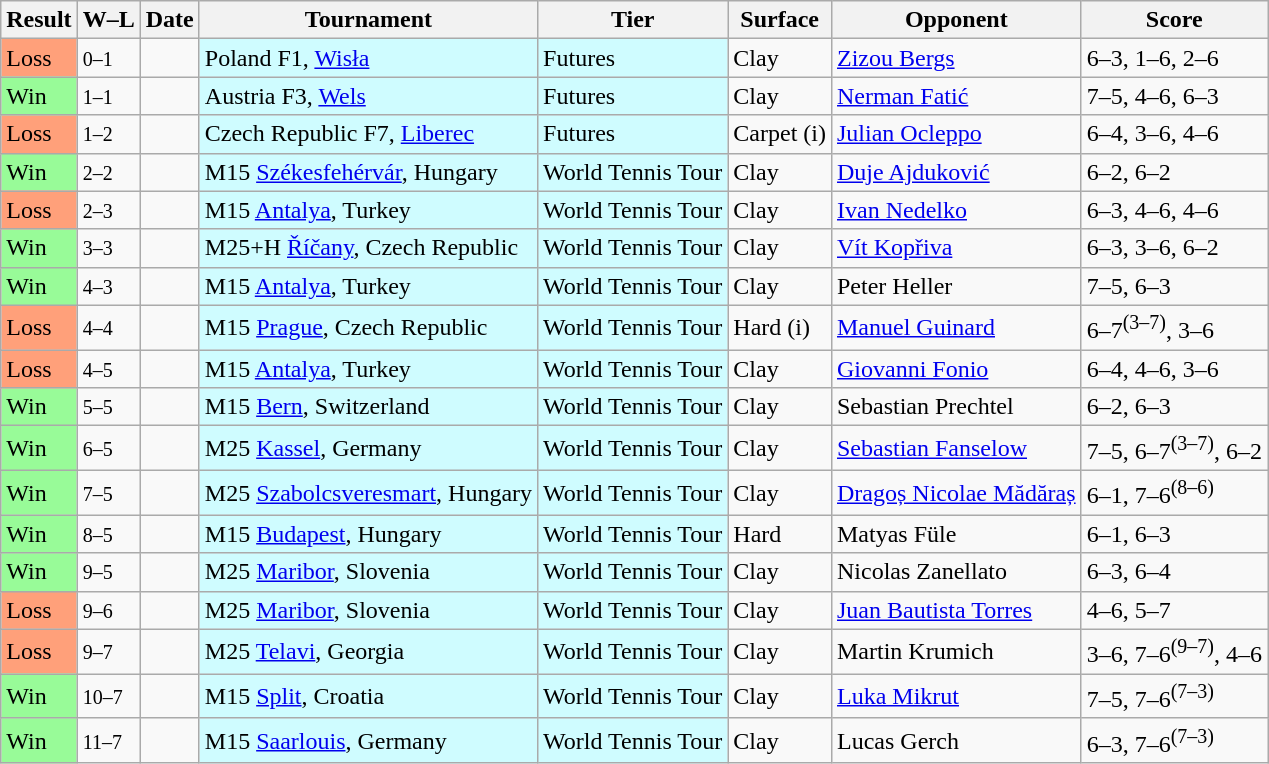<table class="sortable wikitable">
<tr>
<th>Result</th>
<th class="unsortable">W–L</th>
<th>Date</th>
<th>Tournament</th>
<th>Tier</th>
<th>Surface</th>
<th>Opponent</th>
<th class="unsortable">Score</th>
</tr>
<tr>
<td style="background:#ffa07a;">Loss</td>
<td><small>0–1</small></td>
<td></td>
<td style="background:#cffcff;">Poland F1, <a href='#'>Wisła</a></td>
<td style="background:#cffcff;">Futures</td>
<td>Clay</td>
<td> <a href='#'>Zizou Bergs</a></td>
<td>6–3, 1–6, 2–6</td>
</tr>
<tr>
<td style="background:#98fb98;">Win</td>
<td><small>1–1</small></td>
<td></td>
<td style="background:#cffcff;">Austria F3, <a href='#'>Wels</a></td>
<td style="background:#cffcff;">Futures</td>
<td>Clay</td>
<td> <a href='#'>Nerman Fatić</a></td>
<td>7–5, 4–6, 6–3</td>
</tr>
<tr>
<td style="background:#ffa07a;">Loss</td>
<td><small>1–2</small></td>
<td></td>
<td style="background:#cffcff;">Czech Republic F7, <a href='#'>Liberec</a></td>
<td style="background:#cffcff;">Futures</td>
<td>Carpet (i)</td>
<td> <a href='#'>Julian Ocleppo</a></td>
<td>6–4, 3–6, 4–6</td>
</tr>
<tr>
<td style="background:#98fb98;">Win</td>
<td><small>2–2</small></td>
<td></td>
<td style="background:#cffcff;">M15 <a href='#'>Székesfehérvár</a>, Hungary</td>
<td style="background:#cffcff;">World Tennis Tour</td>
<td>Clay</td>
<td> <a href='#'>Duje Ajduković</a></td>
<td>6–2, 6–2</td>
</tr>
<tr>
<td style="background:#ffa07a;">Loss</td>
<td><small>2–3</small></td>
<td></td>
<td style="background:#cffcff;">M15 <a href='#'>Antalya</a>, Turkey</td>
<td style="background:#cffcff;">World Tennis Tour</td>
<td>Clay</td>
<td> <a href='#'>Ivan Nedelko</a></td>
<td>6–3, 4–6, 4–6</td>
</tr>
<tr>
<td style="background:#98fb98;">Win</td>
<td><small>3–3</small></td>
<td></td>
<td style="background:#cffcff;">M25+H <a href='#'>Říčany</a>, Czech Republic</td>
<td style="background:#cffcff;">World Tennis Tour</td>
<td>Clay</td>
<td> <a href='#'>Vít Kopřiva</a></td>
<td>6–3, 3–6, 6–2</td>
</tr>
<tr>
<td style="background:#98fb98;">Win</td>
<td><small>4–3</small></td>
<td></td>
<td style="background:#cffcff;">M15 <a href='#'>Antalya</a>, Turkey</td>
<td style="background:#cffcff;">World Tennis Tour</td>
<td>Clay</td>
<td> Peter Heller</td>
<td>7–5, 6–3</td>
</tr>
<tr>
<td style="background:#ffa07a;">Loss</td>
<td><small>4–4</small></td>
<td></td>
<td style="background:#cffcff;">M15 <a href='#'>Prague</a>, Czech Republic</td>
<td style="background:#cffcff;">World Tennis Tour</td>
<td>Hard (i)</td>
<td> <a href='#'>Manuel Guinard</a></td>
<td>6–7<sup>(3–7)</sup>, 3–6</td>
</tr>
<tr>
<td style="background:#ffa07a;">Loss</td>
<td><small>4–5</small></td>
<td></td>
<td style="background:#cffcff;">M15 <a href='#'>Antalya</a>, Turkey</td>
<td style="background:#cffcff;">World Tennis Tour</td>
<td>Clay</td>
<td> <a href='#'>Giovanni Fonio</a></td>
<td>6–4, 4–6, 3–6</td>
</tr>
<tr>
<td style="background:#98fb98;">Win</td>
<td><small>5–5</small></td>
<td></td>
<td style="background:#cffcff;">M15 <a href='#'>Bern</a>, Switzerland</td>
<td style="background:#cffcff;">World Tennis Tour</td>
<td>Clay</td>
<td> Sebastian Prechtel</td>
<td>6–2, 6–3</td>
</tr>
<tr>
<td style="background:#98fb98;">Win</td>
<td><small>6–5</small></td>
<td></td>
<td style="background:#cffcff;">M25 <a href='#'>Kassel</a>, Germany</td>
<td style="background:#cffcff;">World Tennis Tour</td>
<td>Clay</td>
<td> <a href='#'>Sebastian Fanselow</a></td>
<td>7–5, 6–7<sup>(3–7)</sup>, 6–2</td>
</tr>
<tr>
<td style="background:#98fb98;">Win</td>
<td><small>7–5</small></td>
<td></td>
<td style="background:#cffcff;">M25 <a href='#'>Szabolcsveresmart</a>, Hungary</td>
<td style="background:#cffcff;">World Tennis Tour</td>
<td>Clay</td>
<td> <a href='#'>Dragoș Nicolae Mădăraș</a></td>
<td>6–1, 7–6<sup>(8–6)</sup></td>
</tr>
<tr>
<td style="background:#98fb98;">Win</td>
<td><small>8–5</small></td>
<td></td>
<td style="background:#cffcff;">M15 <a href='#'>Budapest</a>, Hungary</td>
<td style="background:#cffcff;">World Tennis Tour</td>
<td>Hard</td>
<td> Matyas Füle</td>
<td>6–1, 6–3</td>
</tr>
<tr>
<td style="background:#98fb98;">Win</td>
<td><small>9–5</small></td>
<td></td>
<td style="background:#cffcff;">M25 <a href='#'>Maribor</a>, Slovenia</td>
<td style="background:#cffcff;">World Tennis Tour</td>
<td>Clay</td>
<td> Nicolas Zanellato</td>
<td>6–3, 6–4</td>
</tr>
<tr>
<td style="background:#ffa07a;">Loss</td>
<td><small>9–6</small></td>
<td></td>
<td style="background:#cffcff;">M25 <a href='#'>Maribor</a>, Slovenia</td>
<td style="background:#cffcff;">World Tennis Tour</td>
<td>Clay</td>
<td> <a href='#'>Juan Bautista Torres</a></td>
<td>4–6, 5–7</td>
</tr>
<tr>
<td style="background:#ffa07a;">Loss</td>
<td><small>9–7</small></td>
<td></td>
<td style="background:#cffcff;">M25 <a href='#'>Telavi</a>, Georgia</td>
<td style="background:#cffcff;">World Tennis Tour</td>
<td>Clay</td>
<td> Martin Krumich</td>
<td>3–6, 7–6<sup>(9–7)</sup>, 4–6</td>
</tr>
<tr>
<td style="background:#98fb98;">Win</td>
<td><small>10–7</small></td>
<td></td>
<td style="background:#cffcff;">M15 <a href='#'>Split</a>, Croatia</td>
<td style="background:#cffcff;">World Tennis Tour</td>
<td>Clay</td>
<td> <a href='#'>Luka Mikrut</a></td>
<td>7–5, 7–6<sup>(7–3)</sup></td>
</tr>
<tr>
<td style="background:#98fb98;">Win</td>
<td><small>11–7</small></td>
<td></td>
<td style="background:#cffcff;">M15 <a href='#'>Saarlouis</a>, Germany</td>
<td style="background:#cffcff;">World Tennis Tour</td>
<td>Clay</td>
<td> Lucas Gerch</td>
<td>6–3, 7–6<sup>(7–3)</sup></td>
</tr>
</table>
